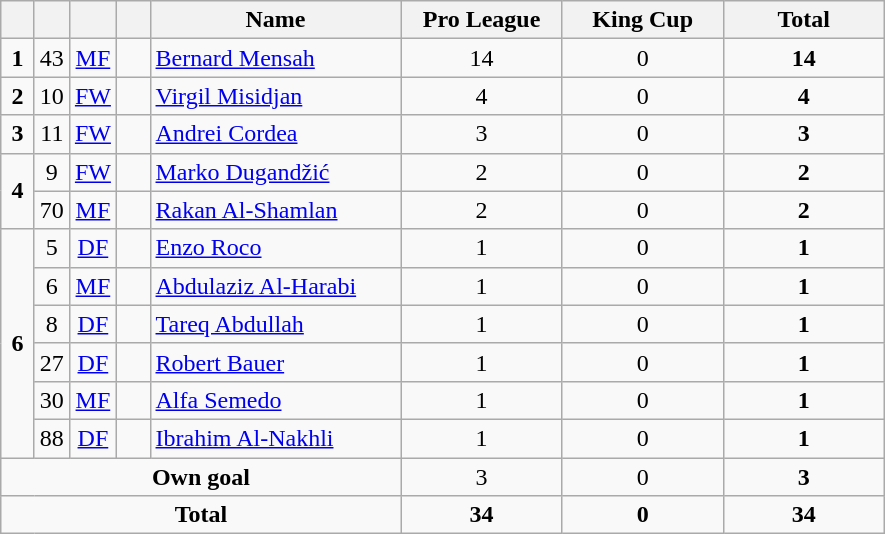<table class="wikitable" style="text-align:center">
<tr>
<th width=15></th>
<th width=15></th>
<th width=15></th>
<th width=15></th>
<th width=160>Name</th>
<th width=100>Pro League</th>
<th width=100>King Cup</th>
<th width=100>Total</th>
</tr>
<tr>
<td><strong>1</strong></td>
<td>43</td>
<td><a href='#'>MF</a></td>
<td></td>
<td align=left><a href='#'>Bernard Mensah</a></td>
<td>14</td>
<td>0</td>
<td><strong>14</strong></td>
</tr>
<tr>
<td><strong>2</strong></td>
<td>10</td>
<td><a href='#'>FW</a></td>
<td></td>
<td align=left><a href='#'>Virgil Misidjan</a></td>
<td>4</td>
<td>0</td>
<td><strong>4</strong></td>
</tr>
<tr>
<td><strong>3</strong></td>
<td>11</td>
<td><a href='#'>FW</a></td>
<td></td>
<td align=left><a href='#'>Andrei Cordea</a></td>
<td>3</td>
<td>0</td>
<td><strong>3</strong></td>
</tr>
<tr>
<td rowspan=2><strong>4</strong></td>
<td>9</td>
<td><a href='#'>FW</a></td>
<td></td>
<td align=left><a href='#'>Marko Dugandžić</a></td>
<td>2</td>
<td>0</td>
<td><strong>2</strong></td>
</tr>
<tr>
<td>70</td>
<td><a href='#'>MF</a></td>
<td></td>
<td align=left><a href='#'>Rakan Al-Shamlan</a></td>
<td>2</td>
<td>0</td>
<td><strong>2</strong></td>
</tr>
<tr>
<td rowspan=6><strong>6</strong></td>
<td>5</td>
<td><a href='#'>DF</a></td>
<td></td>
<td align=left><a href='#'>Enzo Roco</a></td>
<td>1</td>
<td>0</td>
<td><strong>1</strong></td>
</tr>
<tr>
<td>6</td>
<td><a href='#'>MF</a></td>
<td></td>
<td align=left><a href='#'>Abdulaziz Al-Harabi</a></td>
<td>1</td>
<td>0</td>
<td><strong>1</strong></td>
</tr>
<tr>
<td>8</td>
<td><a href='#'>DF</a></td>
<td></td>
<td align=left><a href='#'>Tareq Abdullah</a></td>
<td>1</td>
<td>0</td>
<td><strong>1</strong></td>
</tr>
<tr>
<td>27</td>
<td><a href='#'>DF</a></td>
<td></td>
<td align=left><a href='#'>Robert Bauer</a></td>
<td>1</td>
<td>0</td>
<td><strong>1</strong></td>
</tr>
<tr>
<td>30</td>
<td><a href='#'>MF</a></td>
<td></td>
<td align=left><a href='#'>Alfa Semedo</a></td>
<td>1</td>
<td>0</td>
<td><strong>1</strong></td>
</tr>
<tr>
<td>88</td>
<td><a href='#'>DF</a></td>
<td></td>
<td align=left><a href='#'>Ibrahim Al-Nakhli</a></td>
<td>1</td>
<td>0</td>
<td><strong>1</strong></td>
</tr>
<tr>
<td colspan=5><strong>Own goal</strong></td>
<td>3</td>
<td>0</td>
<td><strong>3</strong></td>
</tr>
<tr>
<td colspan=5><strong>Total</strong></td>
<td><strong>34</strong></td>
<td><strong>0</strong></td>
<td><strong>34</strong></td>
</tr>
</table>
